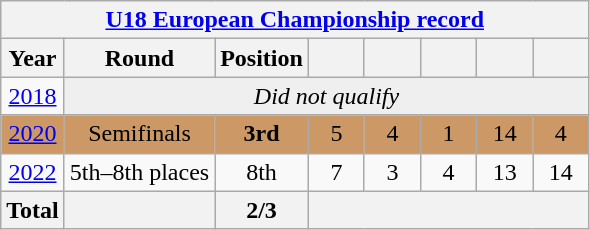<table class="wikitable" style="text-align: center;">
<tr>
<th colspan=8><a href='#'>U18 European Championship record</a></th>
</tr>
<tr>
<th>Year</th>
<th>Round</th>
<th>Position</th>
<th width=30></th>
<th width=30></th>
<th width=30></th>
<th width=30></th>
<th width=30></th>
</tr>
<tr>
<td> <a href='#'>2018</a></td>
<td colspan=7 bgcolor=#EFEFEF><em>Did not qualify</em></td>
</tr>
<tr bgcolor=#CC9966>
<td> <a href='#'>2020</a></td>
<td>Semifinals</td>
<td><strong>3rd</strong></td>
<td>5</td>
<td>4</td>
<td>1</td>
<td>14</td>
<td>4</td>
</tr>
<tr>
<td> <a href='#'>2022</a></td>
<td>5th–8th places</td>
<td>8th</td>
<td>7</td>
<td>3</td>
<td>4</td>
<td>13</td>
<td>14</td>
</tr>
<tr>
<th>Total</th>
<th></th>
<th>2/3</th>
<th colspan=5></th>
</tr>
</table>
